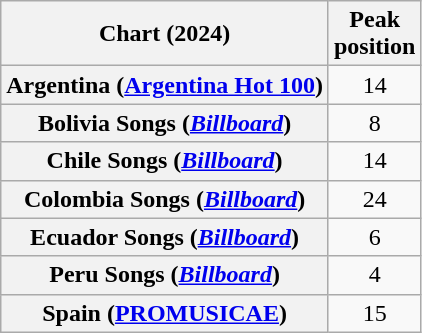<table class="wikitable sortable plainrowheaders" style="text-align:center">
<tr>
<th scope="col">Chart (2024)</th>
<th scope="col">Peak<br>position</th>
</tr>
<tr>
<th scope="row">Argentina (<a href='#'>Argentina Hot 100</a>)</th>
<td>14</td>
</tr>
<tr>
<th scope="row">Bolivia Songs (<em><a href='#'>Billboard</a></em>)</th>
<td>8</td>
</tr>
<tr>
<th scope="row">Chile Songs (<em><a href='#'>Billboard</a></em>)</th>
<td>14</td>
</tr>
<tr>
<th scope="row">Colombia Songs (<em><a href='#'>Billboard</a></em>)</th>
<td>24</td>
</tr>
<tr>
<th scope="row">Ecuador Songs (<em><a href='#'>Billboard</a></em>)</th>
<td>6</td>
</tr>
<tr>
<th scope="row">Peru Songs (<em><a href='#'>Billboard</a></em>)</th>
<td>4</td>
</tr>
<tr>
<th scope="row">Spain (<a href='#'>PROMUSICAE</a>)</th>
<td>15</td>
</tr>
</table>
